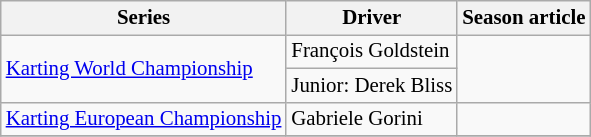<table class="wikitable" style="font-size: 87%;">
<tr>
<th>Series</th>
<th>Driver</th>
<th>Season article</th>
</tr>
<tr>
<td rowspan=2><a href='#'>Karting World Championship</a></td>
<td> François Goldstein</td>
<td rowspan=2></td>
</tr>
<tr>
<td>Junior:  Derek Bliss</td>
</tr>
<tr>
<td><a href='#'>Karting European Championship</a></td>
<td> Gabriele Gorini</td>
<td></td>
</tr>
<tr>
</tr>
</table>
